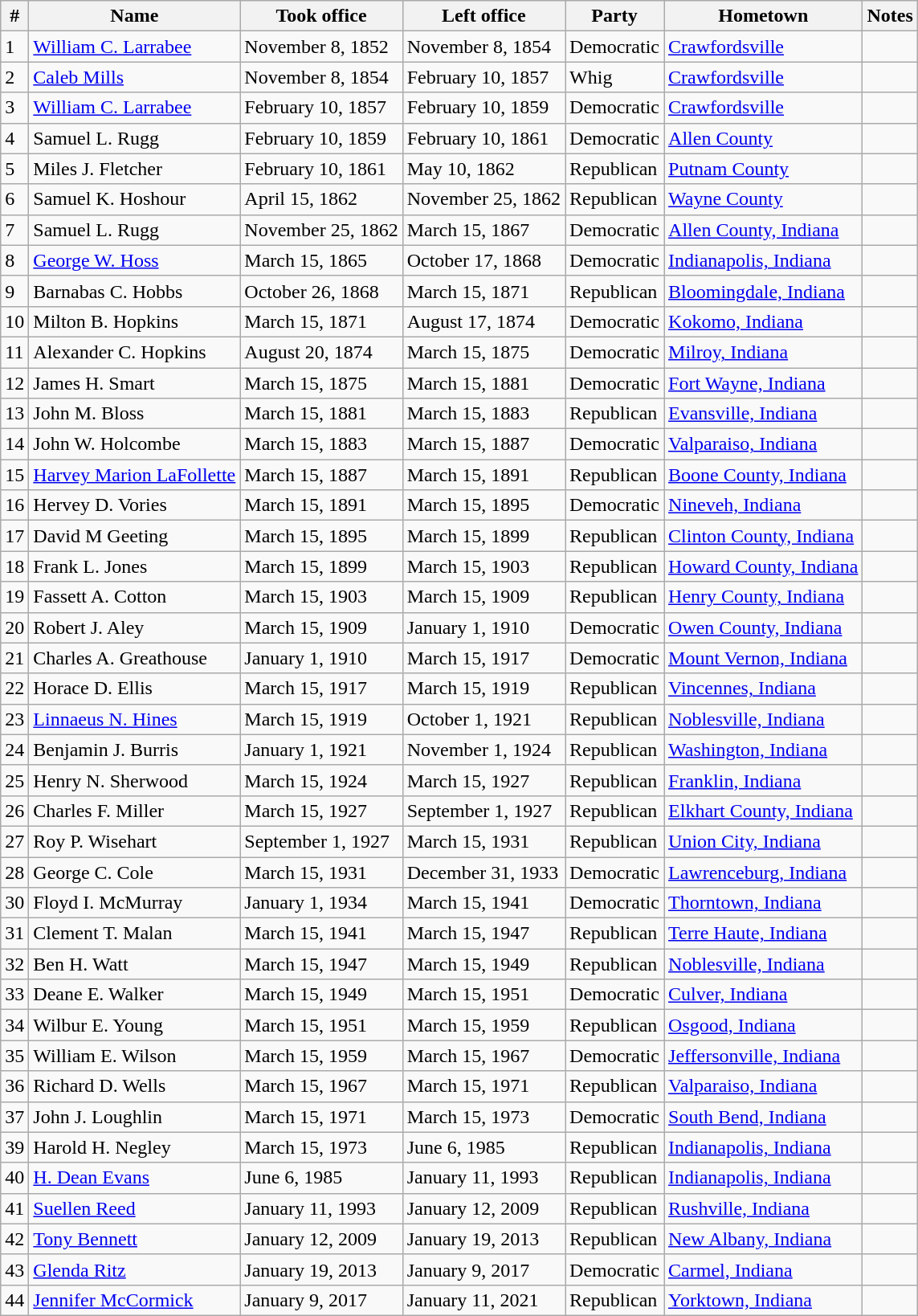<table class="wikitable sortable">
<tr>
<th>#</th>
<th>Name</th>
<th>Took office</th>
<th>Left office</th>
<th>Party</th>
<th>Hometown</th>
<th>Notes</th>
</tr>
<tr>
<td>1</td>
<td><a href='#'>William C. Larrabee</a></td>
<td>November 8, 1852</td>
<td>November 8, 1854</td>
<td>Democratic</td>
<td><a href='#'>Crawfordsville</a></td>
<td></td>
</tr>
<tr>
<td>2</td>
<td><a href='#'>Caleb Mills</a></td>
<td>November 8, 1854</td>
<td>February 10, 1857</td>
<td>Whig</td>
<td><a href='#'>Crawfordsville</a></td>
<td></td>
</tr>
<tr>
<td>3</td>
<td><a href='#'>William C. Larrabee</a></td>
<td>February 10, 1857</td>
<td>February 10, 1859</td>
<td>Democratic</td>
<td><a href='#'>Crawfordsville</a></td>
<td></td>
</tr>
<tr>
<td>4</td>
<td>Samuel L. Rugg</td>
<td>February 10, 1859</td>
<td>February 10, 1861</td>
<td>Democratic</td>
<td><a href='#'>Allen County</a></td>
<td></td>
</tr>
<tr>
<td>5</td>
<td>Miles J. Fletcher</td>
<td>February 10, 1861</td>
<td>May 10, 1862</td>
<td>Republican</td>
<td><a href='#'>Putnam County</a></td>
<td></td>
</tr>
<tr>
<td>6</td>
<td>Samuel K. Hoshour</td>
<td>April 15, 1862</td>
<td>November 25, 1862</td>
<td>Republican</td>
<td><a href='#'>Wayne County</a></td>
<td></td>
</tr>
<tr>
<td>7</td>
<td>Samuel L. Rugg</td>
<td>November 25, 1862</td>
<td>March 15, 1867</td>
<td>Democratic</td>
<td><a href='#'>Allen County, Indiana</a></td>
<td></td>
</tr>
<tr>
<td>8</td>
<td><a href='#'>George W. Hoss</a></td>
<td>March 15, 1865</td>
<td>October 17, 1868</td>
<td>Democratic</td>
<td><a href='#'>Indianapolis, Indiana</a></td>
<td></td>
</tr>
<tr>
<td>9</td>
<td>Barnabas C. Hobbs</td>
<td>October 26, 1868</td>
<td>March 15, 1871</td>
<td>Republican</td>
<td><a href='#'>Bloomingdale, Indiana</a></td>
<td></td>
</tr>
<tr>
<td>10</td>
<td>Milton B. Hopkins</td>
<td>March 15, 1871</td>
<td>August 17, 1874</td>
<td>Democratic</td>
<td><a href='#'>Kokomo, Indiana</a></td>
<td></td>
</tr>
<tr>
<td>11</td>
<td>Alexander C. Hopkins</td>
<td>August 20, 1874</td>
<td>March 15, 1875</td>
<td>Democratic</td>
<td><a href='#'>Milroy, Indiana</a></td>
<td></td>
</tr>
<tr>
<td>12</td>
<td>James H. Smart</td>
<td>March 15, 1875</td>
<td>March 15, 1881</td>
<td>Democratic</td>
<td><a href='#'>Fort Wayne, Indiana</a></td>
<td></td>
</tr>
<tr>
<td>13</td>
<td>John M. Bloss</td>
<td>March 15, 1881</td>
<td>March 15, 1883</td>
<td>Republican</td>
<td><a href='#'>Evansville, Indiana</a></td>
<td></td>
</tr>
<tr>
<td>14</td>
<td>John W. Holcombe</td>
<td>March 15, 1883</td>
<td>March 15, 1887</td>
<td>Democratic</td>
<td><a href='#'>Valparaiso, Indiana</a></td>
<td></td>
</tr>
<tr>
<td>15</td>
<td><a href='#'>Harvey Marion LaFollette</a></td>
<td>March 15, 1887</td>
<td>March 15, 1891</td>
<td>Republican</td>
<td><a href='#'>Boone County, Indiana</a></td>
<td></td>
</tr>
<tr>
<td>16</td>
<td>Hervey D. Vories</td>
<td>March 15, 1891</td>
<td>March 15, 1895</td>
<td>Democratic</td>
<td><a href='#'>Nineveh, Indiana</a></td>
<td></td>
</tr>
<tr>
<td>17</td>
<td>David M Geeting</td>
<td>March 15, 1895</td>
<td>March 15, 1899</td>
<td>Republican</td>
<td><a href='#'>Clinton County, Indiana</a></td>
<td></td>
</tr>
<tr>
<td>18</td>
<td>Frank L. Jones</td>
<td>March 15, 1899</td>
<td>March 15, 1903</td>
<td>Republican</td>
<td><a href='#'>Howard County, Indiana</a></td>
<td></td>
</tr>
<tr>
<td>19</td>
<td>Fassett A. Cotton</td>
<td>March 15, 1903</td>
<td>March 15, 1909</td>
<td>Republican</td>
<td><a href='#'>Henry County, Indiana</a></td>
<td></td>
</tr>
<tr>
<td>20</td>
<td>Robert J. Aley</td>
<td>March 15, 1909</td>
<td>January 1, 1910</td>
<td>Democratic</td>
<td><a href='#'>Owen County, Indiana</a></td>
<td></td>
</tr>
<tr>
<td>21</td>
<td>Charles A. Greathouse</td>
<td>January 1, 1910</td>
<td>March 15, 1917</td>
<td>Democratic</td>
<td><a href='#'>Mount Vernon, Indiana</a></td>
<td></td>
</tr>
<tr>
<td>22</td>
<td>Horace D. Ellis</td>
<td>March 15, 1917</td>
<td>March 15, 1919</td>
<td>Republican</td>
<td><a href='#'>Vincennes, Indiana</a></td>
<td></td>
</tr>
<tr>
<td>23</td>
<td><a href='#'>Linnaeus N. Hines</a></td>
<td>March 15, 1919</td>
<td>October 1, 1921</td>
<td>Republican</td>
<td><a href='#'>Noblesville, Indiana</a></td>
<td></td>
</tr>
<tr>
<td>24</td>
<td>Benjamin J. Burris</td>
<td>January 1, 1921</td>
<td>November 1, 1924</td>
<td>Republican</td>
<td><a href='#'>Washington, Indiana</a></td>
<td></td>
</tr>
<tr>
<td>25</td>
<td>Henry N. Sherwood</td>
<td>March 15, 1924</td>
<td>March 15, 1927</td>
<td>Republican</td>
<td><a href='#'>Franklin, Indiana</a></td>
<td></td>
</tr>
<tr>
<td>26</td>
<td>Charles F. Miller</td>
<td>March 15, 1927</td>
<td>September 1, 1927</td>
<td>Republican</td>
<td><a href='#'>Elkhart County, Indiana</a></td>
<td></td>
</tr>
<tr>
<td>27</td>
<td>Roy P. Wisehart</td>
<td>September 1, 1927</td>
<td>March 15, 1931</td>
<td>Republican</td>
<td><a href='#'>Union City, Indiana</a></td>
<td></td>
</tr>
<tr>
<td>28</td>
<td>George C. Cole</td>
<td>March 15, 1931</td>
<td>December 31, 1933</td>
<td>Democratic</td>
<td><a href='#'>Lawrenceburg, Indiana</a></td>
<td></td>
</tr>
<tr>
<td>30</td>
<td>Floyd I. McMurray</td>
<td>January 1, 1934</td>
<td>March 15, 1941</td>
<td>Democratic</td>
<td><a href='#'>Thorntown, Indiana</a></td>
<td></td>
</tr>
<tr>
<td>31</td>
<td>Clement T. Malan</td>
<td>March 15, 1941</td>
<td>March 15, 1947</td>
<td>Republican</td>
<td><a href='#'>Terre Haute, Indiana</a></td>
<td></td>
</tr>
<tr>
<td>32</td>
<td>Ben H. Watt</td>
<td>March 15, 1947</td>
<td>March 15, 1949</td>
<td>Republican</td>
<td><a href='#'>Noblesville, Indiana</a></td>
<td></td>
</tr>
<tr>
<td>33</td>
<td>Deane E. Walker</td>
<td>March 15, 1949</td>
<td>March 15, 1951</td>
<td>Democratic</td>
<td><a href='#'>Culver, Indiana</a></td>
<td></td>
</tr>
<tr>
<td>34</td>
<td>Wilbur E. Young</td>
<td>March 15, 1951</td>
<td>March 15, 1959</td>
<td>Republican</td>
<td><a href='#'>Osgood, Indiana</a></td>
<td></td>
</tr>
<tr>
<td>35</td>
<td>William E. Wilson</td>
<td>March 15, 1959</td>
<td>March 15, 1967</td>
<td>Democratic</td>
<td><a href='#'>Jeffersonville, Indiana</a></td>
<td></td>
</tr>
<tr>
<td>36</td>
<td>Richard D. Wells</td>
<td>March 15, 1967</td>
<td>March 15, 1971</td>
<td>Republican</td>
<td><a href='#'>Valparaiso, Indiana</a></td>
<td></td>
</tr>
<tr>
<td>37</td>
<td>John J. Loughlin</td>
<td>March 15, 1971</td>
<td>March 15, 1973</td>
<td>Democratic</td>
<td><a href='#'>South Bend, Indiana</a></td>
<td></td>
</tr>
<tr>
<td>39</td>
<td>Harold H. Negley</td>
<td>March 15, 1973</td>
<td>June 6, 1985</td>
<td>Republican</td>
<td><a href='#'>Indianapolis, Indiana</a></td>
<td></td>
</tr>
<tr>
<td>40</td>
<td><a href='#'>H. Dean Evans</a></td>
<td>June 6, 1985</td>
<td>January 11, 1993</td>
<td>Republican</td>
<td><a href='#'>Indianapolis, Indiana</a></td>
<td></td>
</tr>
<tr>
<td>41</td>
<td><a href='#'>Suellen Reed</a></td>
<td>January 11, 1993</td>
<td>January 12, 2009</td>
<td>Republican</td>
<td><a href='#'>Rushville, Indiana</a></td>
<td></td>
</tr>
<tr>
<td>42</td>
<td><a href='#'>Tony Bennett</a></td>
<td>January 12, 2009</td>
<td>January 19, 2013</td>
<td>Republican</td>
<td><a href='#'>New Albany, Indiana</a></td>
<td></td>
</tr>
<tr>
<td>43</td>
<td><a href='#'>Glenda Ritz</a></td>
<td>January 19, 2013</td>
<td>January 9, 2017</td>
<td>Democratic</td>
<td><a href='#'>Carmel, Indiana</a></td>
<td></td>
</tr>
<tr>
<td>44</td>
<td><a href='#'>Jennifer McCormick</a></td>
<td>January 9, 2017</td>
<td>January 11, 2021</td>
<td>Republican</td>
<td><a href='#'>Yorktown, Indiana</a></td>
<td></td>
</tr>
</table>
